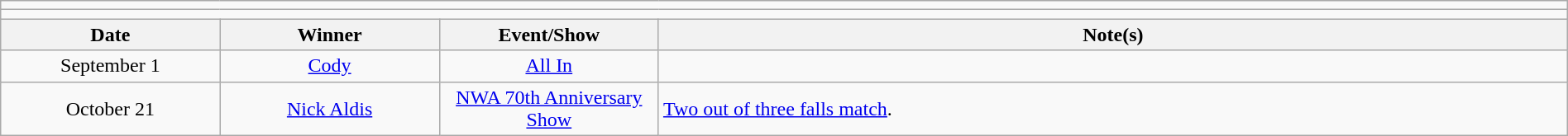<table class="wikitable" style="text-align:center; width:100%;">
<tr>
<td colspan="5"></td>
</tr>
<tr>
<td colspan="5"><strong></strong></td>
</tr>
<tr>
<th width=14%>Date</th>
<th width=14%>Winner</th>
<th width=14%>Event/Show</th>
<th width=58%>Note(s)</th>
</tr>
<tr>
<td>September 1</td>
<td><a href='#'>Cody</a></td>
<td><a href='#'>All In</a></td>
<td></td>
</tr>
<tr>
<td>October 21</td>
<td><a href='#'>Nick Aldis</a></td>
<td><a href='#'>NWA 70th Anniversary Show</a></td>
<td align=left><a href='#'>Two out of three falls match</a>.</td>
</tr>
</table>
